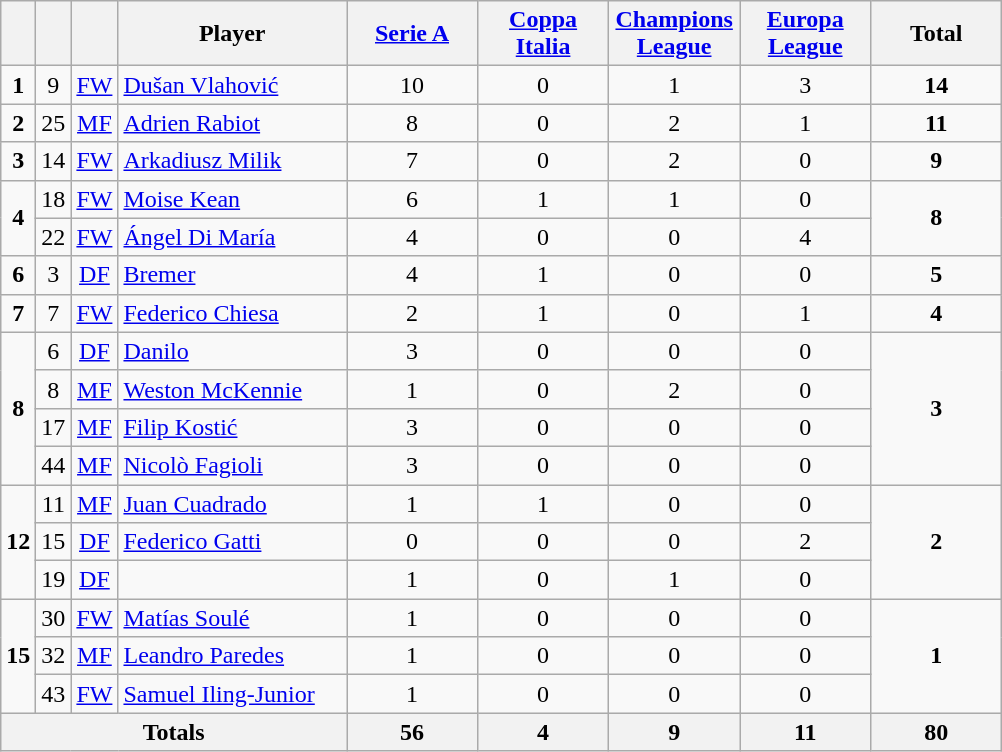<table class="wikitable sortable" style="text-align:center">
<tr>
<th width=15></th>
<th width=15></th>
<th width=15></th>
<th width=145>Player</th>
<th width=80><strong><a href='#'>Serie A</a></strong></th>
<th width=80><strong><a href='#'>Coppa Italia</a></strong></th>
<th width=80><strong><a href='#'>Champions League</a></strong></th>
<th width=80><strong><a href='#'>Europa League</a></strong></th>
<th width=80>Total</th>
</tr>
<tr>
<td><strong>1</strong></td>
<td>9</td>
<td><a href='#'>FW</a></td>
<td align=left> <a href='#'>Dušan Vlahović</a></td>
<td>10</td>
<td>0</td>
<td>1</td>
<td>3</td>
<td><strong>14</strong></td>
</tr>
<tr>
<td><strong>2</strong></td>
<td>25</td>
<td><a href='#'>MF</a></td>
<td align=left> <a href='#'>Adrien Rabiot</a></td>
<td>8</td>
<td>0</td>
<td>2</td>
<td>1</td>
<td><strong>11</strong></td>
</tr>
<tr>
<td><strong>3</strong></td>
<td>14</td>
<td><a href='#'>FW</a></td>
<td align=left> <a href='#'>Arkadiusz Milik</a></td>
<td>7</td>
<td>0</td>
<td>2</td>
<td>0</td>
<td><strong>9</strong></td>
</tr>
<tr>
<td rowspan="2"><strong>4</strong></td>
<td>18</td>
<td><a href='#'>FW</a></td>
<td align=left> <a href='#'>Moise Kean</a></td>
<td>6</td>
<td>1</td>
<td>1</td>
<td>0</td>
<td rowspan="2"><strong>8</strong></td>
</tr>
<tr>
<td>22</td>
<td><a href='#'>FW</a></td>
<td align=left> <a href='#'>Ángel Di María</a></td>
<td>4</td>
<td>0</td>
<td>0</td>
<td>4</td>
</tr>
<tr>
<td><strong>6</strong></td>
<td>3</td>
<td><a href='#'>DF</a></td>
<td align=left> <a href='#'>Bremer</a></td>
<td>4</td>
<td>1</td>
<td>0</td>
<td>0</td>
<td><strong>5</strong></td>
</tr>
<tr>
<td><strong>7</strong></td>
<td>7</td>
<td><a href='#'>FW</a></td>
<td align=left> <a href='#'>Federico Chiesa</a></td>
<td>2</td>
<td>1</td>
<td>0</td>
<td>1</td>
<td><strong>4</strong></td>
</tr>
<tr>
<td rowspan="4"><strong>8</strong></td>
<td>6</td>
<td><a href='#'>DF</a></td>
<td align=left> <a href='#'>Danilo</a></td>
<td>3</td>
<td>0</td>
<td>0</td>
<td>0</td>
<td rowspan="4"><strong>3</strong></td>
</tr>
<tr>
<td>8</td>
<td><a href='#'>MF</a></td>
<td align=left> <a href='#'>Weston McKennie</a></td>
<td>1</td>
<td>0</td>
<td>2</td>
<td>0</td>
</tr>
<tr>
<td>17</td>
<td><a href='#'>MF</a></td>
<td align=left> <a href='#'>Filip Kostić</a></td>
<td>3</td>
<td>0</td>
<td>0</td>
<td>0</td>
</tr>
<tr>
<td>44</td>
<td><a href='#'>MF</a></td>
<td align=left> <a href='#'>Nicolò Fagioli</a></td>
<td>3</td>
<td>0</td>
<td>0</td>
<td>0</td>
</tr>
<tr>
<td rowspan="3"><strong>12</strong></td>
<td>11</td>
<td><a href='#'>MF</a></td>
<td align=left> <a href='#'>Juan Cuadrado</a></td>
<td>1</td>
<td>1</td>
<td>0</td>
<td>0</td>
<td rowspan="3"><strong>2</strong></td>
</tr>
<tr>
<td>15</td>
<td><a href='#'>DF</a></td>
<td align=left> <a href='#'>Federico Gatti</a></td>
<td>0</td>
<td>0</td>
<td>0</td>
<td>2</td>
</tr>
<tr>
<td>19</td>
<td><a href='#'>DF</a></td>
<td align=left></td>
<td>1</td>
<td>0</td>
<td>1</td>
<td>0</td>
</tr>
<tr>
<td rowspan="3"><strong>15</strong></td>
<td>30</td>
<td><a href='#'>FW</a></td>
<td align=left> <a href='#'>Matías Soulé</a></td>
<td>1</td>
<td>0</td>
<td>0</td>
<td>0</td>
<td rowspan="3"><strong>1</strong></td>
</tr>
<tr>
<td>32</td>
<td><a href='#'>MF</a></td>
<td align=left> <a href='#'>Leandro Paredes</a></td>
<td>1</td>
<td>0</td>
<td>0</td>
<td>0</td>
</tr>
<tr>
<td>43</td>
<td><a href='#'>FW</a></td>
<td align=left> <a href='#'>Samuel Iling-Junior</a></td>
<td>1</td>
<td>0</td>
<td>0</td>
<td>0</td>
</tr>
<tr>
<th colspan=4>Totals</th>
<th>56</th>
<th>4</th>
<th>9</th>
<th>11</th>
<th>80</th>
</tr>
</table>
